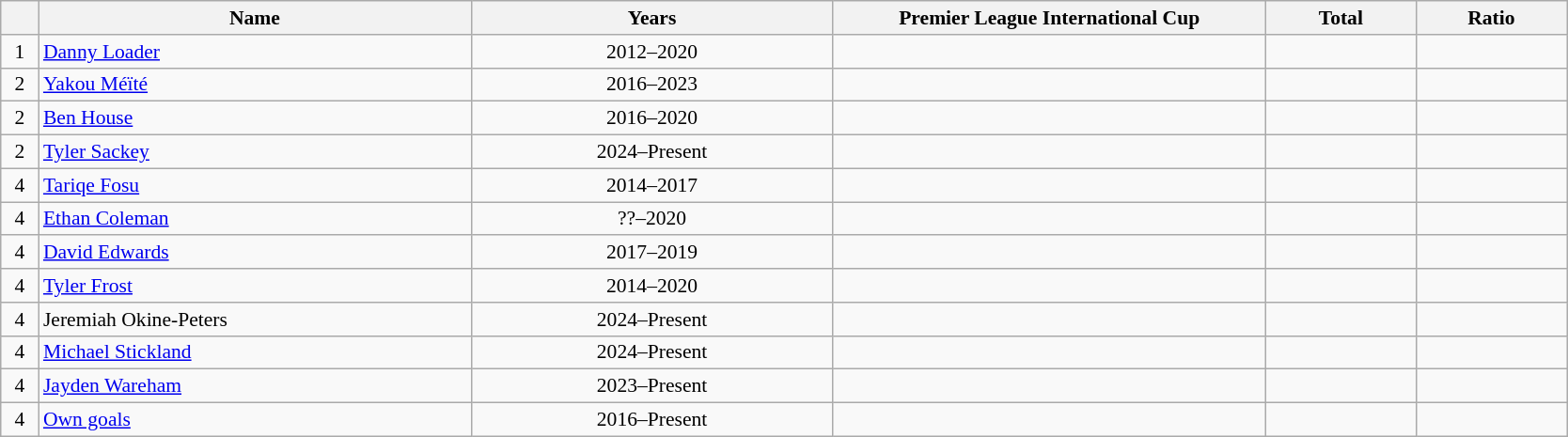<table class="wikitable sortable"  style="text-align:center; font-size:90%; ">
<tr>
<th width=20px></th>
<th width=300px>Name</th>
<th width=250px>Years</th>
<th width=300px>Premier League International Cup</th>
<th width=100px>Total</th>
<th width=100px>Ratio</th>
</tr>
<tr>
<td>1</td>
<td align="left"> <a href='#'>Danny Loader</a></td>
<td>2012–2020</td>
<td></td>
<td></td>
<td></td>
</tr>
<tr>
<td>2</td>
<td align="left"> <a href='#'>Yakou Méïté</a></td>
<td>2016–2023</td>
<td></td>
<td></td>
<td></td>
</tr>
<tr>
<td>2</td>
<td align="left"> <a href='#'>Ben House</a></td>
<td>2016–2020</td>
<td></td>
<td></td>
<td></td>
</tr>
<tr>
<td>2</td>
<td align="left"> <a href='#'>Tyler Sackey</a></td>
<td>2024–Present</td>
<td></td>
<td></td>
<td></td>
</tr>
<tr>
<td>4</td>
<td align="left"> <a href='#'>Tariqe Fosu</a></td>
<td>2014–2017</td>
<td></td>
<td></td>
<td></td>
</tr>
<tr>
<td>4</td>
<td align="left"> <a href='#'>Ethan Coleman</a></td>
<td>??–2020</td>
<td></td>
<td></td>
<td></td>
</tr>
<tr>
<td>4</td>
<td align="left"> <a href='#'>David Edwards</a></td>
<td>2017–2019</td>
<td></td>
<td></td>
<td></td>
</tr>
<tr>
<td>4</td>
<td align="left"> <a href='#'>Tyler Frost</a></td>
<td>2014–2020</td>
<td></td>
<td></td>
<td></td>
</tr>
<tr>
<td>4</td>
<td align="left"> Jeremiah Okine-Peters</td>
<td>2024–Present</td>
<td></td>
<td></td>
<td></td>
</tr>
<tr>
<td>4</td>
<td align="left"> <a href='#'>Michael Stickland</a></td>
<td>2024–Present</td>
<td></td>
<td></td>
<td></td>
</tr>
<tr>
<td>4</td>
<td align="left"> <a href='#'>Jayden Wareham</a></td>
<td>2023–Present</td>
<td></td>
<td></td>
<td></td>
</tr>
<tr>
<td>4</td>
<td align="left"><a href='#'>Own goals</a></td>
<td>2016–Present</td>
<td></td>
<td></td>
<td></td>
</tr>
</table>
